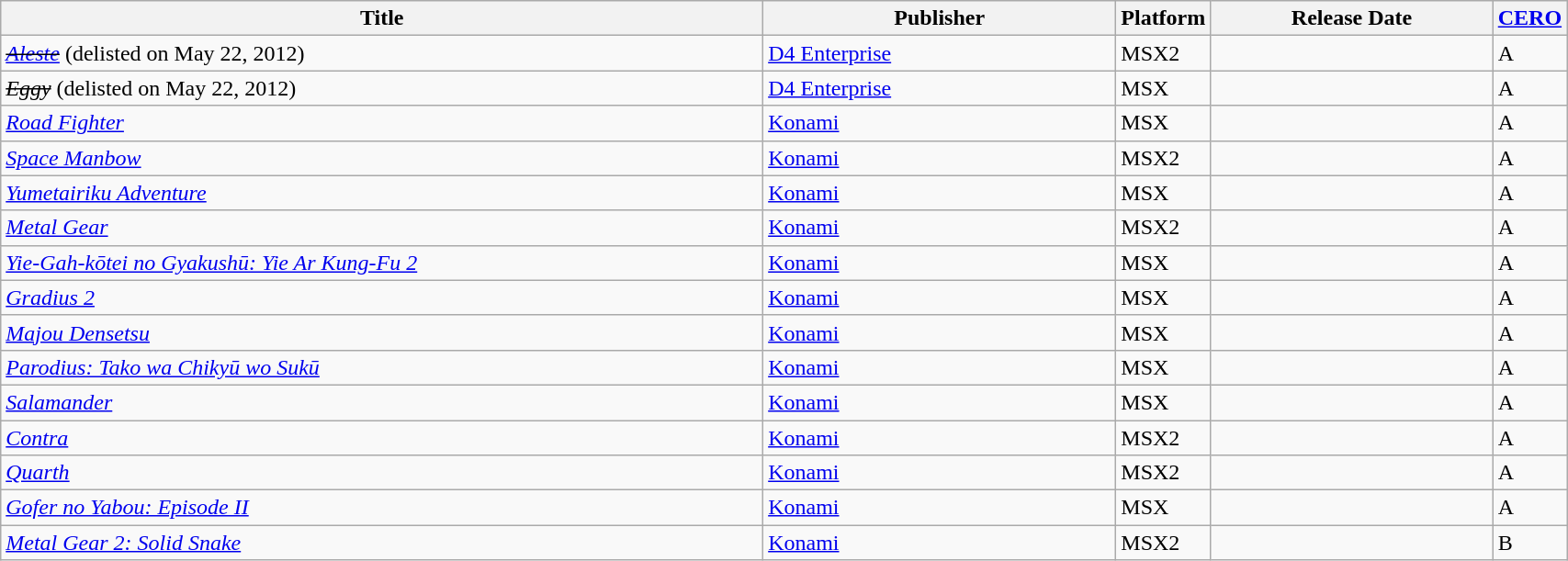<table class="wikitable sortable" style="width:90%">
<tr>
<th width="55%">Title</th>
<th width="25%">Publisher</th>
<th>Platform</th>
<th width="20%">Release Date</th>
<th width="10%"><a href='#'>CERO</a></th>
</tr>
<tr>
<td><s><em><a href='#'>Aleste</a></em></s> (delisted on May 22, 2012)</td>
<td><a href='#'>D4 Enterprise</a></td>
<td>MSX2</td>
<td></td>
<td>A</td>
</tr>
<tr>
<td><s><em>Eggy</em></s> (delisted on May 22, 2012)</td>
<td><a href='#'>D4 Enterprise</a></td>
<td>MSX</td>
<td></td>
<td>A</td>
</tr>
<tr>
<td><em><a href='#'>Road Fighter</a></em></td>
<td><a href='#'>Konami</a></td>
<td>MSX</td>
<td></td>
<td>A</td>
</tr>
<tr>
<td><em><a href='#'>Space Manbow</a></em></td>
<td><a href='#'>Konami</a></td>
<td>MSX2</td>
<td></td>
<td>A</td>
</tr>
<tr>
<td><em><a href='#'>Yumetairiku Adventure</a></em></td>
<td><a href='#'>Konami</a></td>
<td>MSX</td>
<td></td>
<td>A</td>
</tr>
<tr>
<td><em><a href='#'>Metal Gear</a></em></td>
<td><a href='#'>Konami</a></td>
<td>MSX2</td>
<td></td>
<td>A</td>
</tr>
<tr>
<td><em><a href='#'>Yie-Gah-kōtei no Gyakushū: Yie Ar Kung-Fu 2</a></em></td>
<td><a href='#'>Konami</a></td>
<td>MSX</td>
<td></td>
<td>A</td>
</tr>
<tr>
<td><em><a href='#'>Gradius 2</a></em></td>
<td><a href='#'>Konami</a></td>
<td>MSX</td>
<td></td>
<td>A</td>
</tr>
<tr>
<td><em><a href='#'>Majou Densetsu</a></em></td>
<td><a href='#'>Konami</a></td>
<td>MSX</td>
<td></td>
<td>A</td>
</tr>
<tr>
<td><em><a href='#'>Parodius: Tako wa Chikyū wo Sukū</a></em></td>
<td><a href='#'>Konami</a></td>
<td>MSX</td>
<td></td>
<td>A</td>
</tr>
<tr>
<td><em><a href='#'>Salamander</a></em></td>
<td><a href='#'>Konami</a></td>
<td>MSX</td>
<td></td>
<td>A</td>
</tr>
<tr>
<td><em><a href='#'>Contra</a></em></td>
<td><a href='#'>Konami</a></td>
<td>MSX2</td>
<td></td>
<td>A</td>
</tr>
<tr>
<td><em><a href='#'>Quarth</a></em></td>
<td><a href='#'>Konami</a></td>
<td>MSX2</td>
<td></td>
<td>A</td>
</tr>
<tr>
<td><em><a href='#'>Gofer no Yabou: Episode II</a></em></td>
<td><a href='#'>Konami</a></td>
<td>MSX</td>
<td></td>
<td>A</td>
</tr>
<tr>
<td><em><a href='#'>Metal Gear 2: Solid Snake</a></em></td>
<td><a href='#'>Konami</a></td>
<td>MSX2</td>
<td></td>
<td>B</td>
</tr>
</table>
